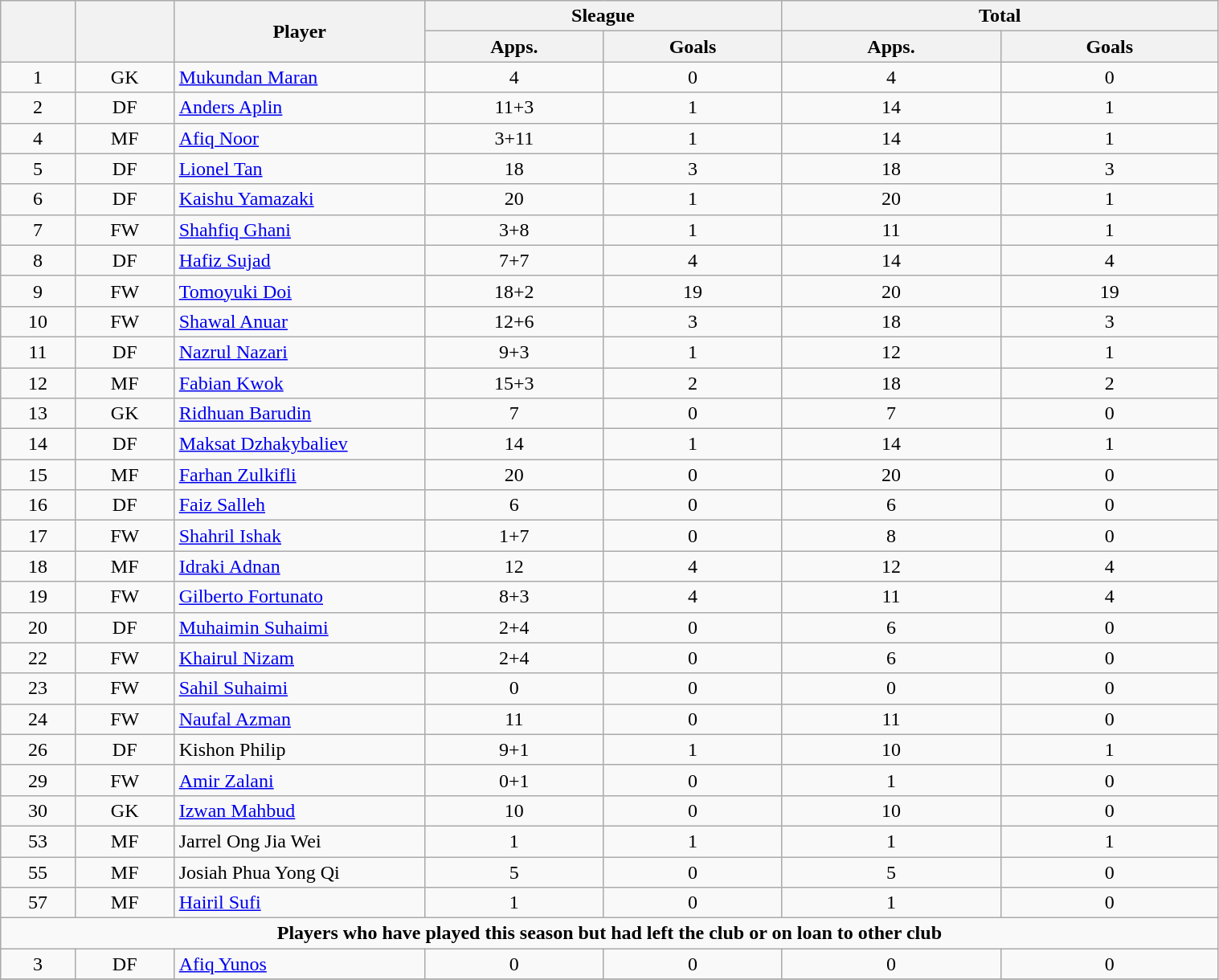<table class="wikitable" style="text-align:center; font-size:100%; width:80%;">
<tr>
<th rowspan=2></th>
<th rowspan=2></th>
<th rowspan=2 width="200">Player</th>
<th colspan=2 width="105">Sleague</th>
<th colspan=2 width="130">Total</th>
</tr>
<tr>
<th>Apps.</th>
<th>Goals</th>
<th>Apps.</th>
<th>Goals</th>
</tr>
<tr>
<td>1</td>
<td>GK</td>
<td align="left"> <a href='#'>Mukundan Maran</a></td>
<td>4</td>
<td>0</td>
<td>4</td>
<td>0</td>
</tr>
<tr>
<td>2</td>
<td>DF</td>
<td align="left"> <a href='#'>Anders Aplin</a></td>
<td>11+3</td>
<td>1</td>
<td>14</td>
<td>1</td>
</tr>
<tr>
<td>4</td>
<td>MF</td>
<td align="left"> <a href='#'>Afiq Noor</a></td>
<td>3+11</td>
<td>1</td>
<td>14</td>
<td>1</td>
</tr>
<tr>
<td>5</td>
<td>DF</td>
<td align="left"> <a href='#'>Lionel Tan</a></td>
<td>18</td>
<td>3</td>
<td>18</td>
<td>3</td>
</tr>
<tr>
<td>6</td>
<td>DF</td>
<td align="left"> <a href='#'>Kaishu Yamazaki</a></td>
<td>20</td>
<td>1</td>
<td>20</td>
<td>1</td>
</tr>
<tr>
<td>7</td>
<td>FW</td>
<td align="left"> <a href='#'>Shahfiq Ghani</a></td>
<td>3+8</td>
<td>1</td>
<td>11</td>
<td>1</td>
</tr>
<tr>
<td>8</td>
<td>DF</td>
<td align="left"> <a href='#'>Hafiz Sujad</a></td>
<td>7+7</td>
<td>4</td>
<td>14</td>
<td>4</td>
</tr>
<tr>
<td>9</td>
<td>FW</td>
<td align="left"> <a href='#'>Tomoyuki Doi</a></td>
<td>18+2</td>
<td>19</td>
<td>20</td>
<td>19</td>
</tr>
<tr>
<td>10</td>
<td>FW</td>
<td align="left"> <a href='#'>Shawal Anuar</a></td>
<td>12+6</td>
<td>3</td>
<td>18</td>
<td>3</td>
</tr>
<tr>
<td>11</td>
<td>DF</td>
<td align="left"> <a href='#'>Nazrul Nazari</a></td>
<td>9+3</td>
<td>1</td>
<td>12</td>
<td>1</td>
</tr>
<tr>
<td>12</td>
<td>MF</td>
<td align="left"> <a href='#'>Fabian Kwok</a></td>
<td>15+3</td>
<td>2</td>
<td>18</td>
<td>2</td>
</tr>
<tr>
<td>13</td>
<td>GK</td>
<td align="left"> <a href='#'>Ridhuan Barudin</a></td>
<td>7</td>
<td>0</td>
<td>7</td>
<td>0</td>
</tr>
<tr>
<td>14</td>
<td>DF</td>
<td align="left"> <a href='#'>Maksat Dzhakybaliev</a></td>
<td>14</td>
<td>1</td>
<td>14</td>
<td>1</td>
</tr>
<tr>
<td>15</td>
<td>MF</td>
<td align="left"> <a href='#'>Farhan Zulkifli</a></td>
<td>20</td>
<td>0</td>
<td>20</td>
<td>0</td>
</tr>
<tr>
<td>16</td>
<td>DF</td>
<td align="left"> <a href='#'>Faiz Salleh</a></td>
<td>6</td>
<td>0</td>
<td>6</td>
<td>0</td>
</tr>
<tr>
<td>17</td>
<td>FW</td>
<td align="left"> <a href='#'>Shahril Ishak</a></td>
<td>1+7</td>
<td>0</td>
<td>8</td>
<td>0</td>
</tr>
<tr>
<td>18</td>
<td>MF</td>
<td align="left"> <a href='#'>Idraki Adnan</a></td>
<td>12</td>
<td>4</td>
<td>12</td>
<td>4</td>
</tr>
<tr>
<td>19</td>
<td>FW</td>
<td align="left"> <a href='#'>Gilberto Fortunato</a></td>
<td>8+3</td>
<td>4</td>
<td>11</td>
<td>4</td>
</tr>
<tr>
<td>20</td>
<td>DF</td>
<td align="left"> <a href='#'>Muhaimin Suhaimi</a></td>
<td>2+4</td>
<td>0</td>
<td>6</td>
<td>0</td>
</tr>
<tr>
<td>22</td>
<td>FW</td>
<td align="left"> <a href='#'>Khairul Nizam</a></td>
<td>2+4</td>
<td>0</td>
<td>6</td>
<td>0</td>
</tr>
<tr>
<td>23</td>
<td>FW</td>
<td align="left"> <a href='#'>Sahil Suhaimi</a></td>
<td>0</td>
<td>0</td>
<td>0</td>
<td>0</td>
</tr>
<tr>
<td>24</td>
<td>FW</td>
<td align="left"> <a href='#'>Naufal Azman</a></td>
<td>11</td>
<td>0</td>
<td>11</td>
<td>0</td>
</tr>
<tr>
<td>26</td>
<td>DF</td>
<td align="left"> Kishon Philip</td>
<td>9+1</td>
<td>1</td>
<td>10</td>
<td>1</td>
</tr>
<tr>
<td>29</td>
<td>FW</td>
<td align="left"> <a href='#'>Amir Zalani</a></td>
<td>0+1</td>
<td>0</td>
<td>1</td>
<td>0</td>
</tr>
<tr>
<td>30</td>
<td>GK</td>
<td align="left"> <a href='#'>Izwan Mahbud</a></td>
<td>10</td>
<td>0</td>
<td>10</td>
<td>0</td>
</tr>
<tr>
<td>53</td>
<td>MF</td>
<td align="left"> Jarrel Ong Jia Wei</td>
<td>1</td>
<td>1</td>
<td>1</td>
<td>1</td>
</tr>
<tr>
<td>55</td>
<td>MF</td>
<td align="left"> Josiah Phua Yong Qi</td>
<td>5</td>
<td>0</td>
<td>5</td>
<td>0</td>
</tr>
<tr>
<td>57</td>
<td>MF</td>
<td align="left"> <a href='#'>Hairil Sufi</a></td>
<td>1</td>
<td>0</td>
<td>1</td>
<td>0</td>
</tr>
<tr>
<td colspan="17"><strong>Players who have played this season but had left the club or on loan to other club</strong></td>
</tr>
<tr>
<td>3</td>
<td>DF</td>
<td align="left"> <a href='#'>Afiq Yunos</a></td>
<td>0</td>
<td>0</td>
<td>0</td>
<td>0</td>
</tr>
<tr>
</tr>
</table>
